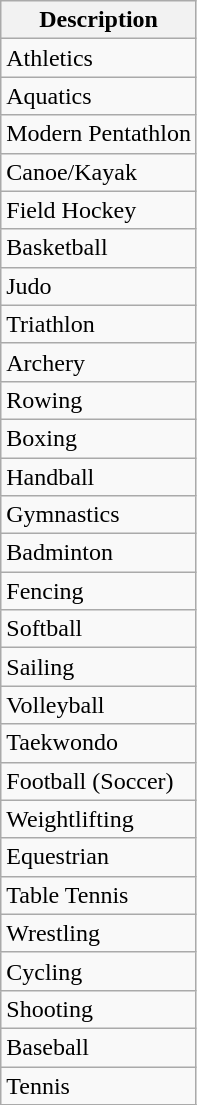<table class="wikitable">
<tr>
<th>Description</th>
</tr>
<tr>
<td>Athletics</td>
</tr>
<tr>
<td>Aquatics</td>
</tr>
<tr>
<td>Modern Pentathlon</td>
</tr>
<tr>
<td>Canoe/Kayak</td>
</tr>
<tr>
<td>Field Hockey</td>
</tr>
<tr>
<td>Basketball</td>
</tr>
<tr>
<td>Judo</td>
</tr>
<tr>
<td>Triathlon</td>
</tr>
<tr>
<td>Archery</td>
</tr>
<tr>
<td>Rowing</td>
</tr>
<tr>
<td>Boxing</td>
</tr>
<tr>
<td>Handball</td>
</tr>
<tr>
<td>Gymnastics</td>
</tr>
<tr>
<td>Badminton</td>
</tr>
<tr>
<td>Fencing</td>
</tr>
<tr>
<td>Softball</td>
</tr>
<tr>
<td>Sailing</td>
</tr>
<tr>
<td>Volleyball</td>
</tr>
<tr>
<td>Taekwondo</td>
</tr>
<tr>
<td>Football (Soccer)</td>
</tr>
<tr>
<td>Weightlifting</td>
</tr>
<tr>
<td>Equestrian</td>
</tr>
<tr>
<td>Table Tennis</td>
</tr>
<tr>
<td>Wrestling</td>
</tr>
<tr>
<td>Cycling</td>
</tr>
<tr>
<td>Shooting</td>
</tr>
<tr>
<td>Baseball</td>
</tr>
<tr>
<td>Tennis</td>
</tr>
<tr>
</tr>
</table>
